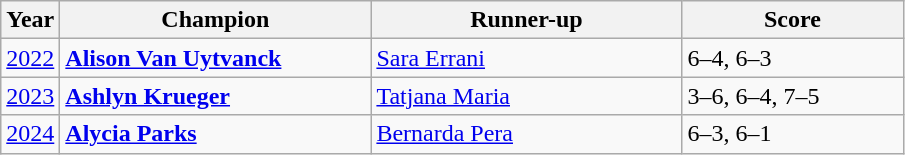<table class="wikitable">
<tr>
<th>Year</th>
<th width="200">Champion</th>
<th width="200">Runner-up</th>
<th width="140">Score</th>
</tr>
<tr>
<td><a href='#'>2022</a></td>
<td> <strong><a href='#'>Alison Van Uytvanck</a></strong></td>
<td> <a href='#'>Sara Errani</a></td>
<td>6–4, 6–3</td>
</tr>
<tr>
<td><a href='#'>2023</a></td>
<td> <strong><a href='#'>Ashlyn Krueger</a></strong></td>
<td> <a href='#'>Tatjana Maria</a></td>
<td>3–6, 6–4, 7–5</td>
</tr>
<tr>
<td><a href='#'>2024</a></td>
<td> <strong><a href='#'>Alycia Parks</a></strong></td>
<td> <a href='#'>Bernarda Pera</a></td>
<td>6–3, 6–1</td>
</tr>
</table>
